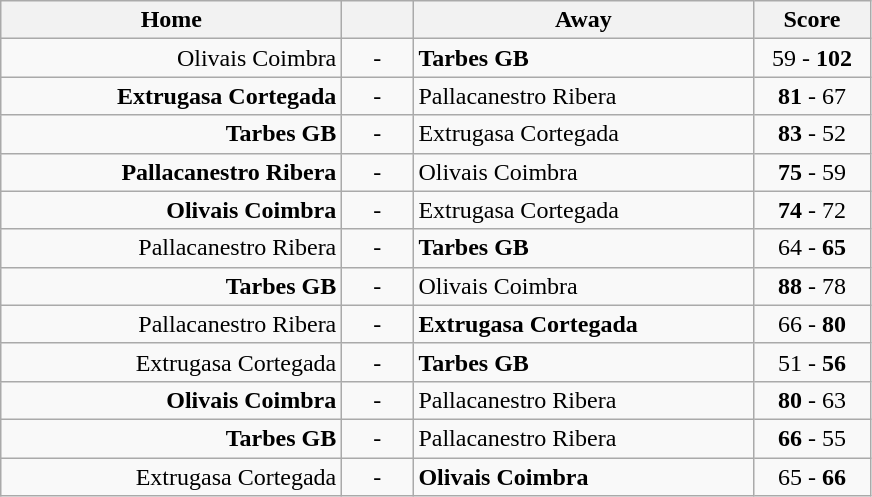<table class=wikitable style="text-align:center">
<tr>
<th width=220>Home</th>
<th width=40></th>
<th width=220>Away</th>
<th width=70>Score</th>
</tr>
<tr>
<td align=right>Olivais Coimbra </td>
<td>-</td>
<td align=left> <strong>Tarbes GB</strong></td>
<td>59 - <strong>102</strong></td>
</tr>
<tr>
<td align=right><strong>Extrugasa Cortegada</strong> </td>
<td>-</td>
<td align=left> Pallacanestro Ribera</td>
<td><strong>81</strong> - 67</td>
</tr>
<tr>
<td align=right><strong>Tarbes GB</strong> </td>
<td>-</td>
<td align=left> Extrugasa Cortegada</td>
<td><strong>83</strong> - 52</td>
</tr>
<tr>
<td align=right><strong>Pallacanestro Ribera</strong> </td>
<td>-</td>
<td align=left> Olivais Coimbra</td>
<td><strong>75</strong> - 59</td>
</tr>
<tr>
<td align=right><strong>Olivais Coimbra</strong> </td>
<td>-</td>
<td align=left> Extrugasa Cortegada</td>
<td><strong>74</strong> - 72</td>
</tr>
<tr>
<td align=right>Pallacanestro Ribera </td>
<td>-</td>
<td align=left> <strong>Tarbes GB</strong></td>
<td>64 - <strong>65</strong></td>
</tr>
<tr>
<td align=right><strong>Tarbes GB</strong> </td>
<td>-</td>
<td align=left> Olivais Coimbra</td>
<td><strong>88</strong> - 78</td>
</tr>
<tr>
<td align=right>Pallacanestro Ribera </td>
<td>-</td>
<td align=left> <strong>Extrugasa Cortegada</strong></td>
<td>66 - <strong>80</strong></td>
</tr>
<tr>
<td align=right>Extrugasa Cortegada </td>
<td>-</td>
<td align=left> <strong>Tarbes GB</strong></td>
<td>51 - <strong>56</strong></td>
</tr>
<tr>
<td align=right><strong>Olivais Coimbra</strong> </td>
<td>-</td>
<td align=left> Pallacanestro Ribera</td>
<td><strong>80</strong> - 63</td>
</tr>
<tr>
<td align=right><strong>Tarbes GB</strong> </td>
<td>-</td>
<td align=left> Pallacanestro Ribera</td>
<td><strong>66</strong> - 55</td>
</tr>
<tr>
<td align=right>Extrugasa Cortegada </td>
<td>-</td>
<td align=left> <strong>Olivais Coimbra</strong></td>
<td>65 - <strong>66</strong></td>
</tr>
</table>
